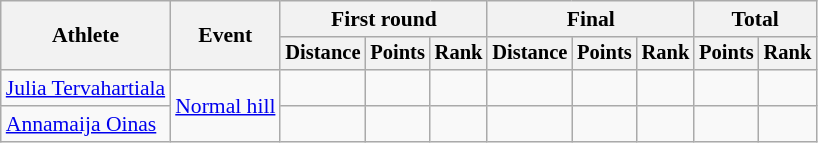<table class="wikitable" style="font-size:90%">
<tr>
<th rowspan=2>Athlete</th>
<th rowspan=2>Event</th>
<th colspan=3>First round</th>
<th colspan=3>Final</th>
<th colspan=2>Total</th>
</tr>
<tr style="font-size:95%">
<th>Distance</th>
<th>Points</th>
<th>Rank</th>
<th>Distance</th>
<th>Points</th>
<th>Rank</th>
<th>Points</th>
<th>Rank</th>
</tr>
<tr align=center>
<td align=left><a href='#'>Julia Tervahartiala</a></td>
<td align=left rowspan=2><a href='#'>Normal hill</a></td>
<td></td>
<td></td>
<td></td>
<td></td>
<td></td>
<td></td>
<td></td>
<td></td>
</tr>
<tr align=center>
<td align=left><a href='#'>Annamaija Oinas</a></td>
<td></td>
<td></td>
<td></td>
<td></td>
<td></td>
<td></td>
<td></td>
<td></td>
</tr>
</table>
